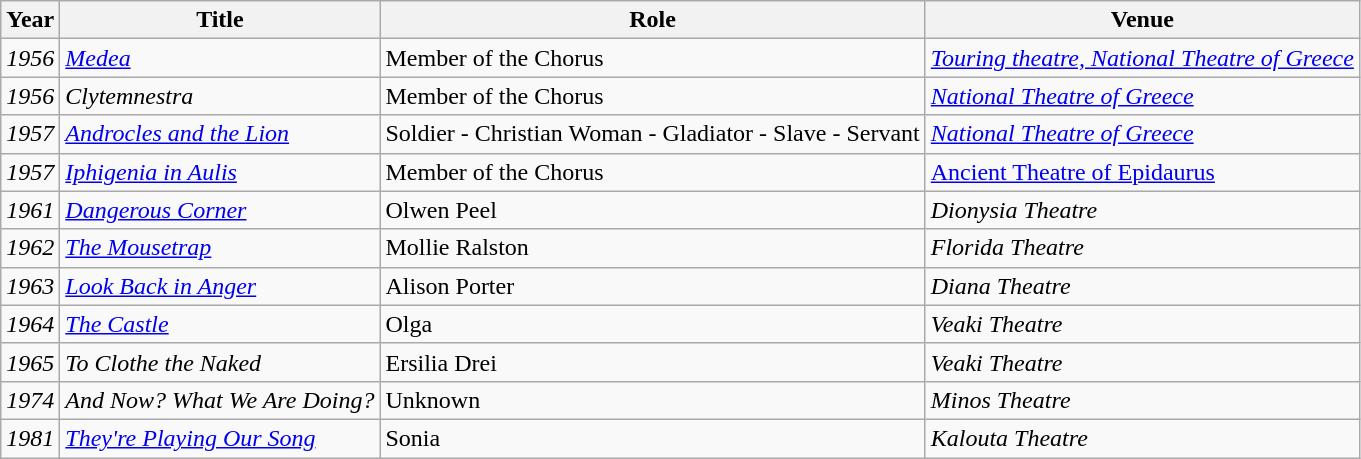<table class="wikitable sortable">
<tr>
<th>Year</th>
<th>Title</th>
<th>Role</th>
<th>Venue</th>
</tr>
<tr>
<td><em>1956</em></td>
<td><em><a href='#'>Medea</a></em></td>
<td>Member of the Chorus</td>
<td><em><a href='#'>Touring theatre, National Theatre of Greece</a></em></td>
</tr>
<tr>
<td><em>1956</em></td>
<td><em>Clytemnestra</em></td>
<td>Member of the Chorus</td>
<td><em><a href='#'>National Theatre of Greece</a></em></td>
</tr>
<tr>
<td><em>1957</em></td>
<td><em><a href='#'>Androcles and the Lion</a></em></td>
<td>Soldier - Christian Woman - Gladiator - Slave - Servant</td>
<td><em><a href='#'>National Theatre of Greece</a></em></td>
</tr>
<tr>
<td><em>1957</em></td>
<td><em><a href='#'>Iphigenia in Aulis</a></em></td>
<td>Member of the Chorus</td>
<td><a href='#'>Ancient Theatre of Epidaurus</a></td>
</tr>
<tr>
<td><em>1961</em></td>
<td><em><a href='#'>Dangerous Corner</a></em></td>
<td>Olwen Peel</td>
<td><em>Dionysia Theatre</em></td>
</tr>
<tr>
<td><em>1962</em></td>
<td><em><a href='#'>The Mousetrap</a></em></td>
<td>Mollie Ralston</td>
<td><em>Florida Theatre</em></td>
</tr>
<tr>
<td><em>1963</em></td>
<td><em><a href='#'>Look Back in Anger</a></em></td>
<td>Alison Porter</td>
<td><em>Diana Theatre</em></td>
</tr>
<tr>
<td><em>1964</em></td>
<td><em><a href='#'>The Castle</a></em></td>
<td>Olga</td>
<td><em>Veaki Theatre</em></td>
</tr>
<tr>
<td><em>1965</em></td>
<td><em>To Clothe the Naked</em></td>
<td>Ersilia Drei</td>
<td><em>Veaki Theatre</em></td>
</tr>
<tr>
<td><em>1974</em></td>
<td><em>And Now? What We Are Doing?</em></td>
<td>Unknown</td>
<td><em>Minos Theatre</em></td>
</tr>
<tr>
<td><em>1981</em></td>
<td><em><a href='#'>They're Playing Our Song</a></em></td>
<td>Sonia</td>
<td><em>Kalouta Theatre</em></td>
</tr>
</table>
